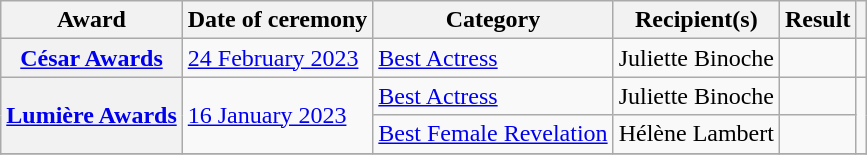<table class="wikitable sortable plainrowheaders">
<tr>
<th scope="col">Award</th>
<th scope="col">Date of ceremony</th>
<th scope="col">Category</th>
<th scope="col">Recipient(s)</th>
<th scope="col">Result</th>
<th scope="col" class="unsortable"></th>
</tr>
<tr>
<th scope="row"><a href='#'>César Awards</a></th>
<td><a href='#'>24 February 2023</a></td>
<td><a href='#'>Best Actress</a></td>
<td>Juliette Binoche</td>
<td></td>
<td align="center"></td>
</tr>
<tr>
<th rowspan="2" scope="row"><a href='#'>Lumière Awards</a></th>
<td rowspan="2"><a href='#'>16 January 2023</a></td>
<td><a href='#'>Best Actress</a></td>
<td>Juliette Binoche</td>
<td></td>
<td rowspan="2" align="center"></td>
</tr>
<tr>
<td><a href='#'>Best Female Revelation</a></td>
<td>Hélène Lambert</td>
<td></td>
</tr>
<tr>
</tr>
</table>
